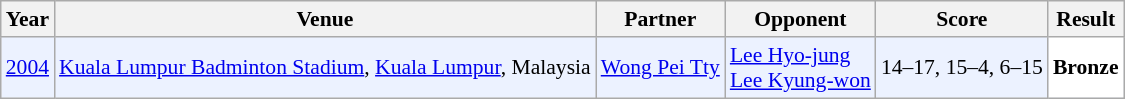<table class="sortable wikitable" style="font-size: 90%;">
<tr>
<th>Year</th>
<th>Venue</th>
<th>Partner</th>
<th>Opponent</th>
<th>Score</th>
<th>Result</th>
</tr>
<tr style="background:#ECF2FF">
<td align="center"><a href='#'>2004</a></td>
<td align="left"><a href='#'>Kuala Lumpur Badminton Stadium</a>, <a href='#'>Kuala Lumpur</a>, Malaysia</td>
<td align="left"> <a href='#'>Wong Pei Tty</a></td>
<td align="left"> <a href='#'>Lee Hyo-jung</a><br> <a href='#'>Lee Kyung-won</a></td>
<td align="left">14–17, 15–4, 6–15</td>
<td style="text-align:left; background:white"> <strong>Bronze</strong></td>
</tr>
</table>
